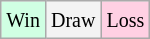<table class="wikitable">
<tr>
<td style="background-color: #d0ffe3;"><small>Win</small></td>
<td style="background-color: #f3f3f3;"><small>Draw</small></td>
<td style="background-color: #ffd0e3;"><small>Loss</small></td>
</tr>
</table>
